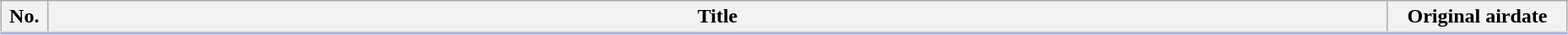<table class="wikitable" style="width:98%; margin:auto; background:#FFF;">
<tr style="border-bottom: 3px solid #CCF">
<th width="30">No.</th>
<th>Title</th>
<th width="135">Original airdate</th>
</tr>
<tr>
</tr>
</table>
